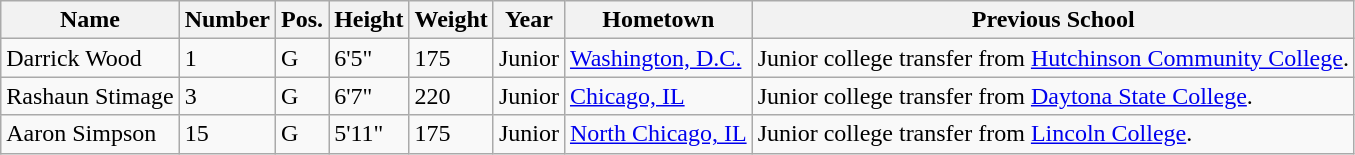<table class="wikitable sortable" border="1">
<tr>
<th>Name</th>
<th>Number</th>
<th>Pos.</th>
<th>Height</th>
<th>Weight</th>
<th>Year</th>
<th>Hometown</th>
<th class="unsortable">Previous School</th>
</tr>
<tr>
<td sortname>Darrick Wood</td>
<td>1</td>
<td>G</td>
<td>6'5"</td>
<td>175</td>
<td>Junior</td>
<td><a href='#'>Washington, D.C.</a></td>
<td>Junior college transfer from <a href='#'>Hutchinson Community College</a>.</td>
</tr>
<tr>
<td sortname>Rashaun Stimage</td>
<td>3</td>
<td>G</td>
<td>6'7"</td>
<td>220</td>
<td>Junior</td>
<td><a href='#'>Chicago, IL</a></td>
<td>Junior college transfer from <a href='#'>Daytona State College</a>.</td>
</tr>
<tr>
<td sortname>Aaron Simpson</td>
<td>15</td>
<td>G</td>
<td>5'11"</td>
<td>175</td>
<td>Junior</td>
<td><a href='#'>North Chicago, IL</a></td>
<td>Junior college transfer from <a href='#'>Lincoln College</a>.</td>
</tr>
</table>
